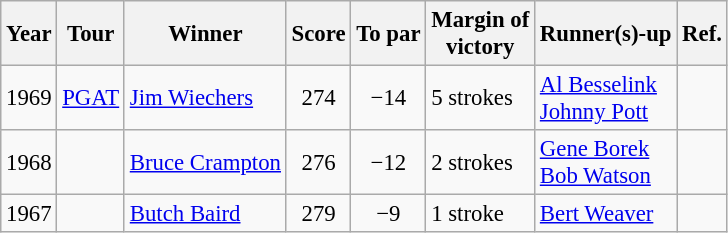<table class="wikitable" style="font-size:95%">
<tr>
<th>Year</th>
<th>Tour</th>
<th>Winner</th>
<th>Score</th>
<th>To par</th>
<th>Margin of<br>victory</th>
<th>Runner(s)-up</th>
<th>Ref.</th>
</tr>
<tr>
<td>1969</td>
<td><a href='#'>PGAT</a></td>
<td> <a href='#'>Jim Wiechers</a></td>
<td align=center>274</td>
<td align=center>−14</td>
<td>5 strokes</td>
<td> <a href='#'>Al Besselink</a><br> <a href='#'>Johnny Pott</a></td>
<td></td>
</tr>
<tr>
<td>1968</td>
<td></td>
<td> <a href='#'>Bruce Crampton</a></td>
<td align=center>276</td>
<td align=center>−12</td>
<td>2 strokes</td>
<td> <a href='#'>Gene Borek</a><br> <a href='#'>Bob Watson</a></td>
<td></td>
</tr>
<tr>
<td>1967</td>
<td></td>
<td> <a href='#'>Butch Baird</a></td>
<td align=center>279</td>
<td align=center>−9</td>
<td>1 stroke</td>
<td> <a href='#'>Bert Weaver</a></td>
<td></td>
</tr>
</table>
